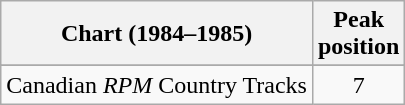<table class="wikitable sortable">
<tr>
<th align="left">Chart (1984–1985)</th>
<th align="center">Peak<br>position</th>
</tr>
<tr>
</tr>
<tr>
<td align="left">Canadian <em>RPM</em> Country Tracks</td>
<td align="center">7</td>
</tr>
</table>
